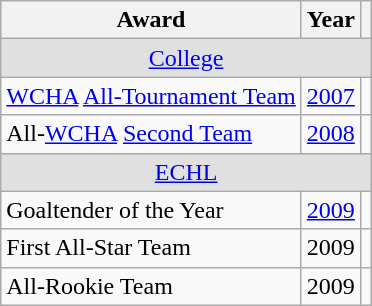<table class="wikitable">
<tr>
<th>Award</th>
<th>Year</th>
<th></th>
</tr>
<tr ALIGN="center" bgcolor="#e0e0e0">
<td colspan="3"><a href='#'>College</a></td>
</tr>
<tr>
<td><a href='#'>WCHA</a> <a href='#'>All-Tournament Team</a></td>
<td><a href='#'>2007</a></td>
<td></td>
</tr>
<tr>
<td>All-<a href='#'>WCHA</a> <a href='#'>Second Team</a></td>
<td><a href='#'>2008</a></td>
<td></td>
</tr>
<tr ALIGN="center" bgcolor="#e0e0e0">
<td colspan="3"><a href='#'>ECHL</a></td>
</tr>
<tr>
<td>Goaltender of the Year</td>
<td><a href='#'>2009</a></td>
<td></td>
</tr>
<tr>
<td>First All-Star Team</td>
<td>2009</td>
<td></td>
</tr>
<tr>
<td>All-Rookie Team</td>
<td>2009</td>
<td></td>
</tr>
</table>
